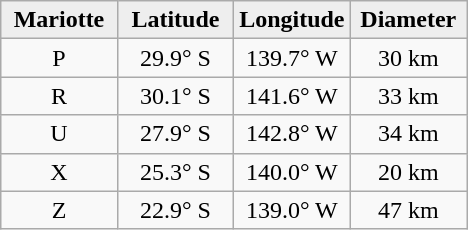<table class="wikitable">
<tr>
<th width="25%" style="background:#eeeeee;">Mariotte</th>
<th width="25%" style="background:#eeeeee;">Latitude</th>
<th width="25%" style="background:#eeeeee;">Longitude</th>
<th width="25%" style="background:#eeeeee;">Diameter</th>
</tr>
<tr>
<td align="center">P</td>
<td align="center">29.9° S</td>
<td align="center">139.7° W</td>
<td align="center">30 km</td>
</tr>
<tr>
<td align="center">R</td>
<td align="center">30.1° S</td>
<td align="center">141.6° W</td>
<td align="center">33 km</td>
</tr>
<tr>
<td align="center">U</td>
<td align="center">27.9° S</td>
<td align="center">142.8° W</td>
<td align="center">34 km</td>
</tr>
<tr>
<td align="center">X</td>
<td align="center">25.3° S</td>
<td align="center">140.0° W</td>
<td align="center">20 km</td>
</tr>
<tr>
<td align="center">Z</td>
<td align="center">22.9° S</td>
<td align="center">139.0° W</td>
<td align="center">47 km</td>
</tr>
</table>
